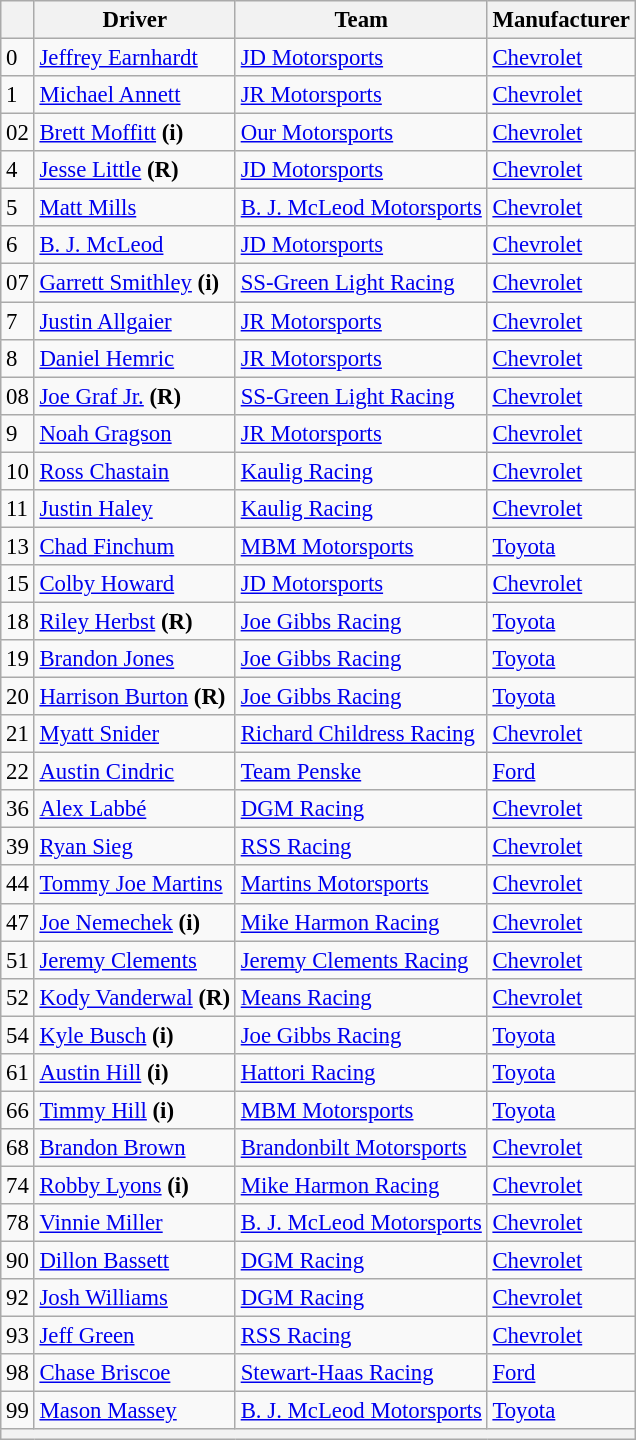<table class="wikitable" style="font-size:95%">
<tr>
<th></th>
<th>Driver</th>
<th>Team</th>
<th>Manufacturer</th>
</tr>
<tr>
<td>0</td>
<td><a href='#'>Jeffrey Earnhardt</a></td>
<td><a href='#'>JD Motorsports</a></td>
<td><a href='#'>Chevrolet</a></td>
</tr>
<tr>
<td>1</td>
<td><a href='#'>Michael Annett</a></td>
<td><a href='#'>JR Motorsports</a></td>
<td><a href='#'>Chevrolet</a></td>
</tr>
<tr>
<td>02</td>
<td><a href='#'>Brett Moffitt</a> <strong>(i)</strong></td>
<td><a href='#'>Our Motorsports</a></td>
<td><a href='#'>Chevrolet</a></td>
</tr>
<tr>
<td>4</td>
<td><a href='#'>Jesse Little</a> <strong>(R)</strong></td>
<td><a href='#'>JD Motorsports</a></td>
<td><a href='#'>Chevrolet</a></td>
</tr>
<tr>
<td>5</td>
<td><a href='#'>Matt Mills</a></td>
<td><a href='#'>B. J. McLeod Motorsports</a></td>
<td><a href='#'>Chevrolet</a></td>
</tr>
<tr>
<td>6</td>
<td><a href='#'>B. J. McLeod</a></td>
<td><a href='#'>JD Motorsports</a></td>
<td><a href='#'>Chevrolet</a></td>
</tr>
<tr>
<td>07</td>
<td><a href='#'>Garrett Smithley</a> <strong>(i)</strong></td>
<td><a href='#'>SS-Green Light Racing</a></td>
<td><a href='#'>Chevrolet</a></td>
</tr>
<tr>
<td>7</td>
<td><a href='#'>Justin Allgaier</a></td>
<td><a href='#'>JR Motorsports</a></td>
<td><a href='#'>Chevrolet</a></td>
</tr>
<tr>
<td>8</td>
<td><a href='#'>Daniel Hemric</a></td>
<td><a href='#'>JR Motorsports</a></td>
<td><a href='#'>Chevrolet</a></td>
</tr>
<tr>
<td>08</td>
<td><a href='#'>Joe Graf Jr.</a> <strong>(R)</strong></td>
<td><a href='#'>SS-Green Light Racing</a></td>
<td><a href='#'>Chevrolet</a></td>
</tr>
<tr>
<td>9</td>
<td><a href='#'>Noah Gragson</a></td>
<td><a href='#'>JR Motorsports</a></td>
<td><a href='#'>Chevrolet</a></td>
</tr>
<tr>
<td>10</td>
<td><a href='#'>Ross Chastain</a></td>
<td><a href='#'>Kaulig Racing</a></td>
<td><a href='#'>Chevrolet</a></td>
</tr>
<tr>
<td>11</td>
<td><a href='#'>Justin Haley</a></td>
<td><a href='#'>Kaulig Racing</a></td>
<td><a href='#'>Chevrolet</a></td>
</tr>
<tr>
<td>13</td>
<td><a href='#'>Chad Finchum</a></td>
<td><a href='#'>MBM Motorsports</a></td>
<td><a href='#'>Toyota</a></td>
</tr>
<tr>
<td>15</td>
<td><a href='#'>Colby Howard</a></td>
<td><a href='#'>JD Motorsports</a></td>
<td><a href='#'>Chevrolet</a></td>
</tr>
<tr>
<td>18</td>
<td><a href='#'>Riley Herbst</a> <strong>(R)</strong></td>
<td><a href='#'>Joe Gibbs Racing</a></td>
<td><a href='#'>Toyota</a></td>
</tr>
<tr>
<td>19</td>
<td><a href='#'>Brandon Jones</a></td>
<td><a href='#'>Joe Gibbs Racing</a></td>
<td><a href='#'>Toyota</a></td>
</tr>
<tr>
<td>20</td>
<td><a href='#'>Harrison Burton</a> <strong>(R)</strong></td>
<td><a href='#'>Joe Gibbs Racing</a></td>
<td><a href='#'>Toyota</a></td>
</tr>
<tr>
<td>21</td>
<td><a href='#'>Myatt Snider</a></td>
<td><a href='#'>Richard Childress Racing</a></td>
<td><a href='#'>Chevrolet</a></td>
</tr>
<tr>
<td>22</td>
<td><a href='#'>Austin Cindric</a></td>
<td><a href='#'>Team Penske</a></td>
<td><a href='#'>Ford</a></td>
</tr>
<tr>
<td>36</td>
<td><a href='#'>Alex Labbé</a></td>
<td><a href='#'>DGM Racing</a></td>
<td><a href='#'>Chevrolet</a></td>
</tr>
<tr>
<td>39</td>
<td><a href='#'>Ryan Sieg</a></td>
<td><a href='#'>RSS Racing</a></td>
<td><a href='#'>Chevrolet</a></td>
</tr>
<tr>
<td>44</td>
<td><a href='#'>Tommy Joe Martins</a></td>
<td><a href='#'>Martins Motorsports</a></td>
<td><a href='#'>Chevrolet</a></td>
</tr>
<tr>
<td>47</td>
<td><a href='#'>Joe Nemechek</a> <strong>(i)</strong></td>
<td><a href='#'>Mike Harmon Racing</a></td>
<td><a href='#'>Chevrolet</a></td>
</tr>
<tr>
<td>51</td>
<td><a href='#'>Jeremy Clements</a></td>
<td><a href='#'>Jeremy Clements Racing</a></td>
<td><a href='#'>Chevrolet</a></td>
</tr>
<tr>
<td>52</td>
<td><a href='#'>Kody Vanderwal</a> <strong>(R)</strong></td>
<td><a href='#'>Means Racing</a></td>
<td><a href='#'>Chevrolet</a></td>
</tr>
<tr>
<td>54</td>
<td><a href='#'>Kyle Busch</a> <strong>(i)</strong></td>
<td><a href='#'>Joe Gibbs Racing</a></td>
<td><a href='#'>Toyota</a></td>
</tr>
<tr>
<td>61</td>
<td><a href='#'>Austin Hill</a> <strong>(i)</strong></td>
<td><a href='#'>Hattori Racing</a></td>
<td><a href='#'>Toyota</a></td>
</tr>
<tr>
<td>66</td>
<td><a href='#'>Timmy Hill</a> <strong>(i)</strong></td>
<td><a href='#'>MBM Motorsports</a></td>
<td><a href='#'>Toyota</a></td>
</tr>
<tr>
<td>68</td>
<td><a href='#'>Brandon Brown</a></td>
<td><a href='#'>Brandonbilt Motorsports</a></td>
<td><a href='#'>Chevrolet</a></td>
</tr>
<tr>
<td>74</td>
<td><a href='#'>Robby Lyons</a> <strong>(i)</strong></td>
<td><a href='#'>Mike Harmon Racing</a></td>
<td><a href='#'>Chevrolet</a></td>
</tr>
<tr>
<td>78</td>
<td><a href='#'>Vinnie Miller</a></td>
<td><a href='#'>B. J. McLeod Motorsports</a></td>
<td><a href='#'>Chevrolet</a></td>
</tr>
<tr>
<td>90</td>
<td><a href='#'>Dillon Bassett</a></td>
<td><a href='#'>DGM Racing</a></td>
<td><a href='#'>Chevrolet</a></td>
</tr>
<tr>
<td>92</td>
<td><a href='#'>Josh Williams</a></td>
<td><a href='#'>DGM Racing</a></td>
<td><a href='#'>Chevrolet</a></td>
</tr>
<tr>
<td>93</td>
<td><a href='#'>Jeff Green</a></td>
<td><a href='#'>RSS Racing</a></td>
<td><a href='#'>Chevrolet</a></td>
</tr>
<tr>
<td>98</td>
<td><a href='#'>Chase Briscoe</a></td>
<td><a href='#'>Stewart-Haas Racing</a></td>
<td><a href='#'>Ford</a></td>
</tr>
<tr>
<td>99</td>
<td><a href='#'>Mason Massey</a></td>
<td><a href='#'>B. J. McLeod Motorsports</a></td>
<td><a href='#'>Toyota</a></td>
</tr>
<tr>
<th colspan="4"></th>
</tr>
</table>
